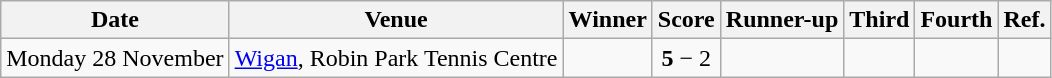<table class="wikitable">
<tr>
<th>Date</th>
<th>Venue</th>
<th>Winner</th>
<th>Score</th>
<th>Runner-up</th>
<th>Third</th>
<th>Fourth</th>
<th>Ref.</th>
</tr>
<tr>
<td style="text-align:left">Monday 28 November</td>
<td> <a href='#'>Wigan</a>, Robin Park Tennis Centre</td>
<td style="text-align:right"></td>
<td style="text-align:center"><strong>5</strong> − 2</td>
<td></td>
<td></td>
<td></td>
<td style="text-align:center"></td>
</tr>
</table>
